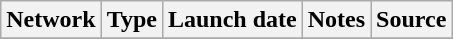<table class="wikitable sortable">
<tr>
<th>Network</th>
<th>Type</th>
<th>Launch date</th>
<th>Notes</th>
<th>Source</th>
</tr>
<tr>
</tr>
</table>
